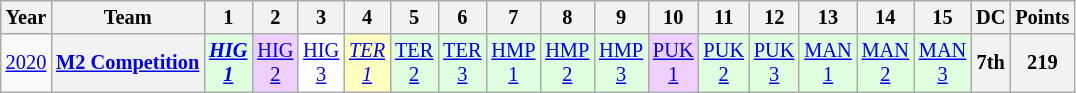<table class="wikitable" style="text-align:center; font-size:85%">
<tr>
<th>Year</th>
<th>Team</th>
<th>1</th>
<th>2</th>
<th>3</th>
<th>4</th>
<th>5</th>
<th>6</th>
<th>7</th>
<th>8</th>
<th>9</th>
<th>10</th>
<th>11</th>
<th>12</th>
<th>13</th>
<th>14</th>
<th>15</th>
<th>DC</th>
<th>Points</th>
</tr>
<tr>
<td><a href='#'>2020</a></td>
<th><a href='#'>M2 Competition</a></th>
<td style="background:#DFFFDF;"><strong><em><a href='#'>HIG<br>1</a></em></strong><br></td>
<td style="background:#EFCFFF;"><a href='#'>HIG<br>2</a><br></td>
<td style="background:#FFFFFF;"><a href='#'>HIG<br>3</a><br></td>
<td style="background:#FFFFBF;"><em><a href='#'>TER<br>1</a></em><br></td>
<td style="background:#DFFFDF;"><a href='#'>TER<br>2</a><br></td>
<td style="background:#DFFFDF;"><a href='#'>TER<br>3</a><br></td>
<td style="background:#DFFFDF;"><a href='#'>HMP<br>1</a><br></td>
<td style="background:#DFFFDF;"><a href='#'>HMP<br>2</a><br></td>
<td style="background:#DFFFDF;"><a href='#'>HMP<br>3</a><br></td>
<td style="background:#EFCFFF;"><a href='#'>PUK<br>1</a><br></td>
<td style="background:#DFFFDF;"><a href='#'>PUK<br>2</a><br></td>
<td style="background:#DFFFDF;"><a href='#'>PUK<br>3</a><br></td>
<td style="background:#DFFFDF;"><a href='#'>MAN<br>1</a><br></td>
<td style="background:#DFFFDF;"><a href='#'>MAN<br>2</a><br></td>
<td style="background:#DFFFDF;"><a href='#'>MAN<br>3</a><br></td>
<th>7th</th>
<th>219</th>
</tr>
</table>
